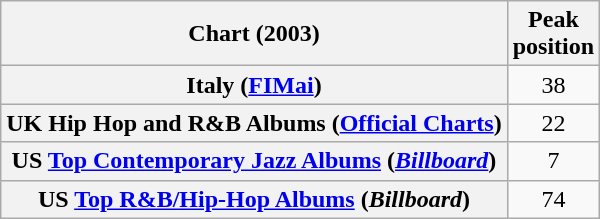<table class="wikitable sortable plainrowheaders" style="text-align:center">
<tr>
<th scope="col">Chart (2003)</th>
<th scope="col">Peak<br>position</th>
</tr>
<tr>
<th scope="row">Italy (<a href='#'>FIMai</a>)</th>
<td>38</td>
</tr>
<tr>
<th scope="row">UK Hip Hop and R&B Albums (<a href='#'>Official Charts</a>)</th>
<td>22</td>
</tr>
<tr>
<th scope="row">US <a href='#'>Top Contemporary Jazz Albums</a> (<em><a href='#'>Billboard</a></em>)</th>
<td>7</td>
</tr>
<tr>
<th scope="row">US <a href='#'>Top R&B/Hip-Hop Albums</a> (<em>Billboard</em>)</th>
<td>74</td>
</tr>
</table>
